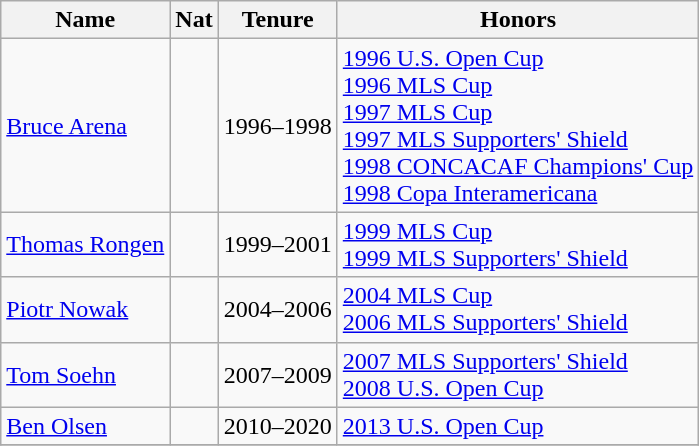<table class="wikitable sortable" style="text-align: left">
<tr>
<th>Name</th>
<th>Nat</th>
<th>Tenure</th>
<th>Honors</th>
</tr>
<tr>
<td align="left"><a href='#'>Bruce Arena</a></td>
<td></td>
<td>1996–1998</td>
<td><a href='#'>1996 U.S. Open Cup</a> <br> <a href='#'>1996 MLS Cup</a> <br> <a href='#'>1997 MLS Cup</a><br> <a href='#'>1997 MLS Supporters' Shield</a><br> <a href='#'>1998 CONCACAF Champions' Cup</a> <br><a href='#'>1998 Copa Interamericana</a></td>
</tr>
<tr>
<td align="left"><a href='#'>Thomas Rongen</a></td>
<td></td>
<td>1999–2001</td>
<td><a href='#'>1999 MLS Cup</a> <br> <a href='#'>1999 MLS Supporters' Shield</a></td>
</tr>
<tr>
<td align="left"><a href='#'>Piotr Nowak</a></td>
<td></td>
<td>2004–2006</td>
<td><a href='#'>2004 MLS Cup</a> <br> <a href='#'>2006 MLS Supporters' Shield</a></td>
</tr>
<tr>
<td align="left"><a href='#'>Tom Soehn</a></td>
<td></td>
<td>2007–2009</td>
<td><a href='#'>2007 MLS Supporters' Shield</a> <br> <a href='#'>2008 U.S. Open Cup</a></td>
</tr>
<tr>
<td align="left"><a href='#'>Ben Olsen</a></td>
<td></td>
<td>2010–2020</td>
<td><a href='#'>2013 U.S. Open Cup</a></td>
</tr>
<tr>
</tr>
</table>
